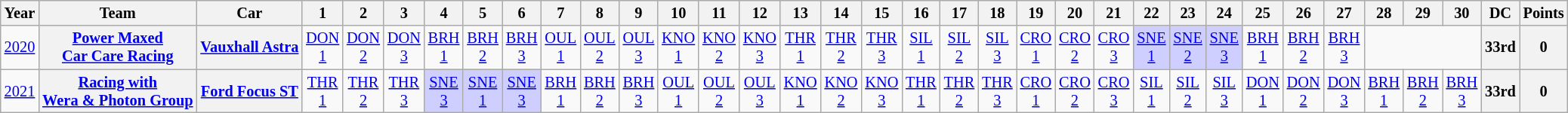<table class="wikitable" style="text-align:center; font-size:85%">
<tr>
<th>Year</th>
<th>Team</th>
<th>Car</th>
<th>1</th>
<th>2</th>
<th>3</th>
<th>4</th>
<th>5</th>
<th>6</th>
<th>7</th>
<th>8</th>
<th>9</th>
<th>10</th>
<th>11</th>
<th>12</th>
<th>13</th>
<th>14</th>
<th>15</th>
<th>16</th>
<th>17</th>
<th>18</th>
<th>19</th>
<th>20</th>
<th>21</th>
<th>22</th>
<th>23</th>
<th>24</th>
<th>25</th>
<th>26</th>
<th>27</th>
<th>28</th>
<th>29</th>
<th>30</th>
<th>DC</th>
<th>Points</th>
</tr>
<tr>
<td><a href='#'>2020</a></td>
<th nowrap><a href='#'>Power Maxed<br>Car Care Racing</a></th>
<th nowrap><a href='#'>Vauxhall Astra</a></th>
<td><a href='#'>DON<br>1</a></td>
<td><a href='#'>DON<br>2</a></td>
<td><a href='#'>DON<br>3</a></td>
<td><a href='#'>BRH<br>1</a></td>
<td><a href='#'>BRH<br>2</a></td>
<td><a href='#'>BRH<br>3</a></td>
<td><a href='#'>OUL<br>1</a></td>
<td><a href='#'>OUL<br>2</a></td>
<td><a href='#'>OUL<br>3</a></td>
<td><a href='#'>KNO<br>1</a></td>
<td><a href='#'>KNO<br>2</a></td>
<td><a href='#'>KNO<br>3</a></td>
<td><a href='#'>THR<br>1</a></td>
<td><a href='#'>THR<br>2</a></td>
<td><a href='#'>THR<br>3</a></td>
<td><a href='#'>SIL<br>1</a></td>
<td><a href='#'>SIL<br>2</a></td>
<td><a href='#'>SIL<br>3</a></td>
<td><a href='#'>CRO<br>1</a></td>
<td><a href='#'>CRO<br>2</a></td>
<td><a href='#'>CRO<br>3</a></td>
<td style="background:#CFCFFF;"><a href='#'>SNE<br>1</a><br></td>
<td style="background:#CFCFFF;"><a href='#'>SNE<br>2</a><br></td>
<td style="background:#CFCFFF;"><a href='#'>SNE<br>3</a><br></td>
<td><a href='#'>BRH<br>1</a></td>
<td><a href='#'>BRH<br>2</a></td>
<td><a href='#'>BRH<br>3</a></td>
<td colspan=3></td>
<th>33rd</th>
<th>0</th>
</tr>
<tr>
<td><a href='#'>2021</a></td>
<th nowrap><a href='#'>Racing with<br>Wera & Photon Group</a></th>
<th nowrap><a href='#'>Ford Focus ST</a></th>
<td><a href='#'>THR<br>1</a></td>
<td><a href='#'>THR<br>2</a></td>
<td><a href='#'>THR<br>3</a></td>
<td style="background:#CFCFFF;"><a href='#'>SNE<br>3</a><br></td>
<td style="background:#CFCFFF;"><a href='#'>SNE<br>1</a><br></td>
<td style="background:#CFCFFF;"><a href='#'>SNE<br>3</a><br></td>
<td><a href='#'>BRH<br>1</a></td>
<td><a href='#'>BRH<br>2</a></td>
<td><a href='#'>BRH<br>3</a></td>
<td><a href='#'>OUL<br>1</a></td>
<td><a href='#'>OUL<br>2</a></td>
<td><a href='#'>OUL<br>3</a></td>
<td><a href='#'>KNO<br>1</a></td>
<td><a href='#'>KNO<br>2</a></td>
<td><a href='#'>KNO<br>3</a></td>
<td><a href='#'>THR<br>1</a></td>
<td><a href='#'>THR<br>2</a></td>
<td><a href='#'>THR<br>3</a></td>
<td><a href='#'>CRO<br>1</a></td>
<td><a href='#'>CRO<br>2</a></td>
<td><a href='#'>CRO<br>3</a></td>
<td><a href='#'>SIL<br>1</a></td>
<td><a href='#'>SIL<br>2</a></td>
<td><a href='#'>SIL<br>3</a></td>
<td><a href='#'>DON<br>1</a></td>
<td><a href='#'>DON<br>2</a></td>
<td><a href='#'>DON<br>3</a></td>
<td><a href='#'>BRH<br>1</a></td>
<td><a href='#'>BRH<br>2</a></td>
<td><a href='#'>BRH<br>3</a></td>
<th>33rd</th>
<th>0</th>
</tr>
</table>
